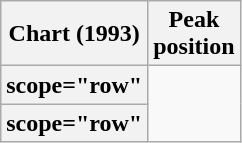<table class="wikitable plainrowheaders sortable">
<tr>
<th scope="col">Chart (1993)</th>
<th scope="col">Peak<br>position</th>
</tr>
<tr>
<th>scope="row" </th>
</tr>
<tr>
<th>scope="row" </th>
</tr>
</table>
